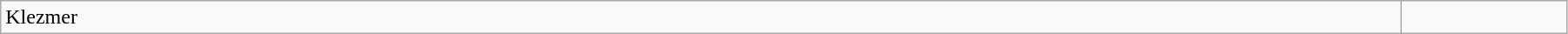<table class="wikitable" width=95%>
<tr>
<td>Klezmer</td>
<td></td>
</tr>
</table>
